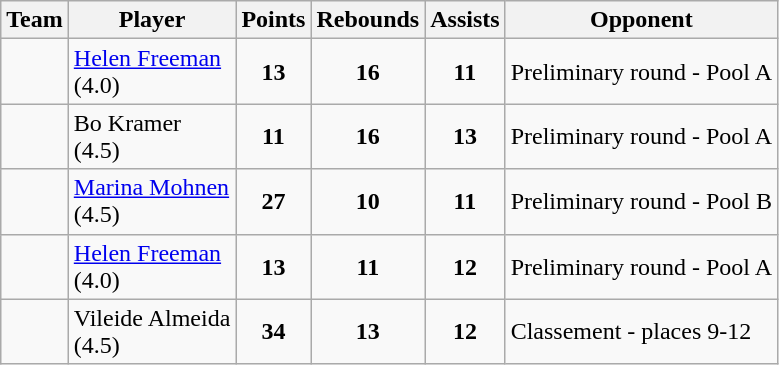<table class="wikitable sortable" style="text-align: center;">
<tr>
<th scope="col" align="center">Team</th>
<th scope="col" align="center">Player</th>
<th scope="col" align="center">Points</th>
<th scope="col" align="center">Rebounds</th>
<th scope="col" align="center">Assists</th>
<th scope="col" align="center">Opponent</th>
</tr>
<tr>
<td align="left"></td>
<td align="left"><a href='#'>Helen Freeman</a><br>(4.0)</td>
<td><strong>13</strong></td>
<td><strong>16</strong></td>
<td><strong>11</strong></td>
<td align="left">Preliminary round - Pool A<br></td>
</tr>
<tr>
<td align="left"></td>
<td align="left">Bo Kramer<br>(4.5)</td>
<td><strong>11</strong></td>
<td><strong>16</strong></td>
<td><strong>13</strong></td>
<td align="left">Preliminary round - Pool A<br></td>
</tr>
<tr>
<td align="left"></td>
<td align="left"><a href='#'>Marina Mohnen</a><br>(4.5)</td>
<td><strong>27</strong></td>
<td><strong>10</strong></td>
<td><strong>11</strong></td>
<td align="left">Preliminary round - Pool B<br></td>
</tr>
<tr>
<td align="left"></td>
<td align="left"><a href='#'>Helen Freeman</a><br>(4.0)</td>
<td><strong>13</strong></td>
<td><strong>11</strong></td>
<td><strong>12</strong></td>
<td align="left">Preliminary round - Pool A<br></td>
</tr>
<tr>
<td align="left"></td>
<td align="left">Vileide Almeida<br>(4.5)</td>
<td><strong>34</strong></td>
<td><strong>13</strong></td>
<td><strong>12</strong></td>
<td align="left">Classement - places 9-12<br></td>
</tr>
</table>
